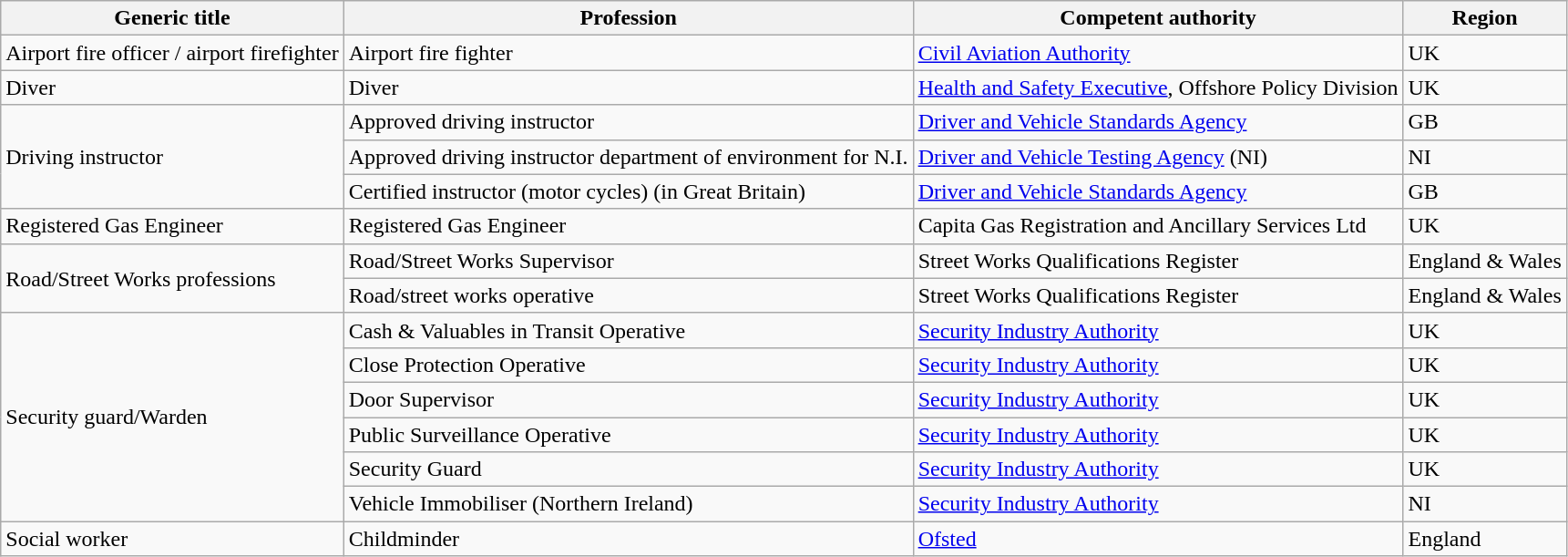<table class= wikitable>
<tr>
<th>Generic title</th>
<th>Profession</th>
<th>Competent authority</th>
<th>Region</th>
</tr>
<tr>
<td>Airport fire officer / airport firefighter</td>
<td>Airport fire fighter</td>
<td><a href='#'>Civil Aviation Authority</a></td>
<td>UK</td>
</tr>
<tr>
<td>Diver</td>
<td>Diver</td>
<td><a href='#'>Health and Safety Executive</a>, Offshore Policy Division</td>
<td>UK</td>
</tr>
<tr>
<td rowspan=3>Driving instructor</td>
<td>Approved driving instructor</td>
<td><a href='#'>Driver and Vehicle Standards Agency</a></td>
<td>GB</td>
</tr>
<tr>
<td>Approved driving instructor department of environment for N.I.</td>
<td><a href='#'>Driver and Vehicle Testing Agency</a> (NI)</td>
<td>NI</td>
</tr>
<tr>
<td>Certified instructor (motor cycles) (in Great Britain)</td>
<td><a href='#'>Driver and Vehicle Standards Agency</a></td>
<td>GB</td>
</tr>
<tr>
<td>Registered Gas Engineer</td>
<td>Registered Gas Engineer</td>
<td>Capita Gas Registration and Ancillary Services Ltd</td>
<td>UK</td>
</tr>
<tr>
<td rowspan=2>Road/Street Works professions</td>
<td>Road/Street Works Supervisor</td>
<td>Street Works Qualifications Register</td>
<td>England & Wales</td>
</tr>
<tr>
<td>Road/street works operative</td>
<td>Street Works Qualifications Register</td>
<td>England & Wales</td>
</tr>
<tr>
<td rowspan=6>Security guard/Warden</td>
<td>Cash & Valuables in Transit Operative</td>
<td><a href='#'>Security Industry Authority</a></td>
<td>UK</td>
</tr>
<tr>
<td>Close Protection Operative</td>
<td><a href='#'>Security Industry Authority</a></td>
<td>UK</td>
</tr>
<tr>
<td>Door Supervisor</td>
<td><a href='#'>Security Industry Authority</a></td>
<td>UK</td>
</tr>
<tr>
<td>Public Surveillance Operative</td>
<td><a href='#'>Security Industry Authority</a></td>
<td>UK</td>
</tr>
<tr>
<td>Security Guard</td>
<td><a href='#'>Security Industry Authority</a></td>
<td>UK</td>
</tr>
<tr>
<td>Vehicle Immobiliser (Northern Ireland)</td>
<td><a href='#'>Security Industry Authority</a></td>
<td>NI</td>
</tr>
<tr>
<td>Social worker</td>
<td>Childminder</td>
<td><a href='#'>Ofsted</a></td>
<td>England</td>
</tr>
</table>
